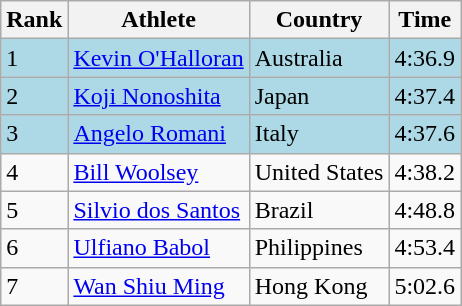<table class="wikitable">
<tr>
<th>Rank</th>
<th>Athlete</th>
<th>Country</th>
<th>Time</th>
</tr>
<tr bgcolor=lightblue>
<td>1</td>
<td><a href='#'>Kevin O'Halloran</a></td>
<td>Australia</td>
<td>4:36.9</td>
</tr>
<tr bgcolor=lightblue>
<td>2</td>
<td><a href='#'>Koji Nonoshita</a></td>
<td>Japan</td>
<td>4:37.4</td>
</tr>
<tr bgcolor=lightblue>
<td>3</td>
<td><a href='#'>Angelo Romani</a></td>
<td>Italy</td>
<td>4:37.6</td>
</tr>
<tr>
<td>4</td>
<td><a href='#'>Bill Woolsey</a></td>
<td>United States</td>
<td>4:38.2</td>
</tr>
<tr>
<td>5</td>
<td><a href='#'>Silvio dos Santos</a></td>
<td>Brazil</td>
<td>4:48.8</td>
</tr>
<tr>
<td>6</td>
<td><a href='#'>Ulfiano Babol</a></td>
<td>Philippines</td>
<td>4:53.4</td>
</tr>
<tr>
<td>7</td>
<td><a href='#'>Wan Shiu Ming</a></td>
<td>Hong Kong</td>
<td>5:02.6</td>
</tr>
</table>
